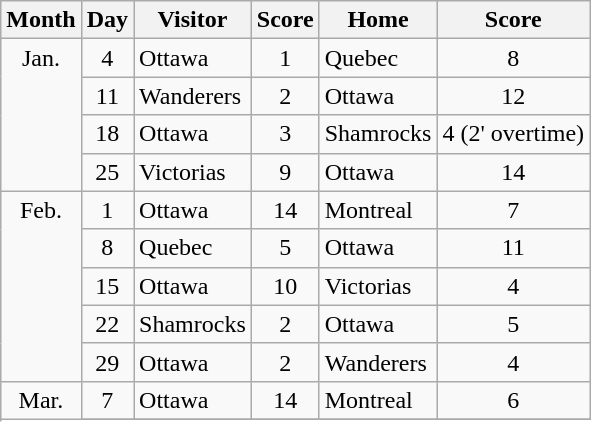<table class="wikitable">
<tr>
<th>Month</th>
<th>Day</th>
<th>Visitor</th>
<th>Score</th>
<th>Home</th>
<th>Score</th>
</tr>
<tr align="center">
<td rowspan=4 valign=top>Jan.</td>
<td>4</td>
<td align="left">Ottawa</td>
<td>1</td>
<td align="left">Quebec</td>
<td>8</td>
</tr>
<tr align="center">
<td>11</td>
<td align="left">Wanderers</td>
<td>2</td>
<td align="left">Ottawa</td>
<td>12</td>
</tr>
<tr align="center">
<td>18</td>
<td align="left">Ottawa</td>
<td>3</td>
<td align="left">Shamrocks</td>
<td>4 (2' overtime)</td>
</tr>
<tr align="center">
<td>25</td>
<td align="left">Victorias</td>
<td>9</td>
<td align="left">Ottawa</td>
<td>14</td>
</tr>
<tr align="center">
<td rowspan=5 valign=top>Feb.</td>
<td>1</td>
<td align="left">Ottawa</td>
<td>14</td>
<td align="left">Montreal</td>
<td>7</td>
</tr>
<tr align="center">
<td>8</td>
<td align="left">Quebec</td>
<td>5</td>
<td align="left">Ottawa</td>
<td>11</td>
</tr>
<tr align="center">
<td>15</td>
<td align="left">Ottawa</td>
<td>10</td>
<td align="left">Victorias</td>
<td>4</td>
</tr>
<tr align="center">
<td>22</td>
<td align="left">Shamrocks</td>
<td>2</td>
<td align="left">Ottawa</td>
<td>5</td>
</tr>
<tr align="center">
<td>29</td>
<td align="left">Ottawa</td>
<td>2</td>
<td align="left">Wanderers</td>
<td>4</td>
</tr>
<tr align="center">
<td rowspan=3  valign=top>Mar.</td>
<td>7</td>
<td align="left">Ottawa</td>
<td>14</td>
<td align="left">Montreal</td>
<td>6</td>
</tr>
<tr>
</tr>
</table>
